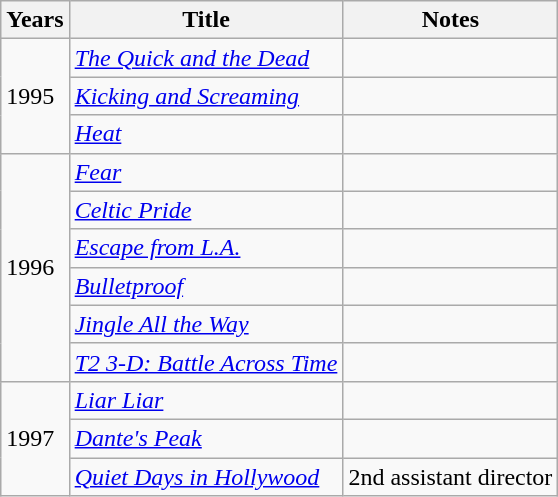<table class="wikitable">
<tr>
<th>Years</th>
<th>Title</th>
<th>Notes</th>
</tr>
<tr>
<td rowspan=3>1995</td>
<td><em><a href='#'>The Quick and the Dead</a></em></td>
<td></td>
</tr>
<tr>
<td><em><a href='#'>Kicking and Screaming</a></em></td>
<td></td>
</tr>
<tr>
<td><em><a href='#'>Heat</a></em></td>
<td></td>
</tr>
<tr>
<td rowspan=6>1996</td>
<td><em><a href='#'>Fear</a></em></td>
<td></td>
</tr>
<tr>
<td><em><a href='#'>Celtic Pride</a></em></td>
<td></td>
</tr>
<tr>
<td><em><a href='#'>Escape from L.A.</a></em></td>
<td></td>
</tr>
<tr>
<td><em><a href='#'>Bulletproof</a></em></td>
<td></td>
</tr>
<tr>
<td><em><a href='#'>Jingle All the Way</a></em></td>
<td></td>
</tr>
<tr>
<td><em><a href='#'>T2 3-D: Battle Across Time</a></em></td>
<td></td>
</tr>
<tr>
<td rowspan=3>1997</td>
<td><em><a href='#'>Liar Liar</a></em></td>
<td></td>
</tr>
<tr>
<td><em><a href='#'>Dante's Peak</a></em></td>
<td></td>
</tr>
<tr>
<td><em><a href='#'>Quiet Days in Hollywood</a></em></td>
<td>2nd assistant director</td>
</tr>
</table>
